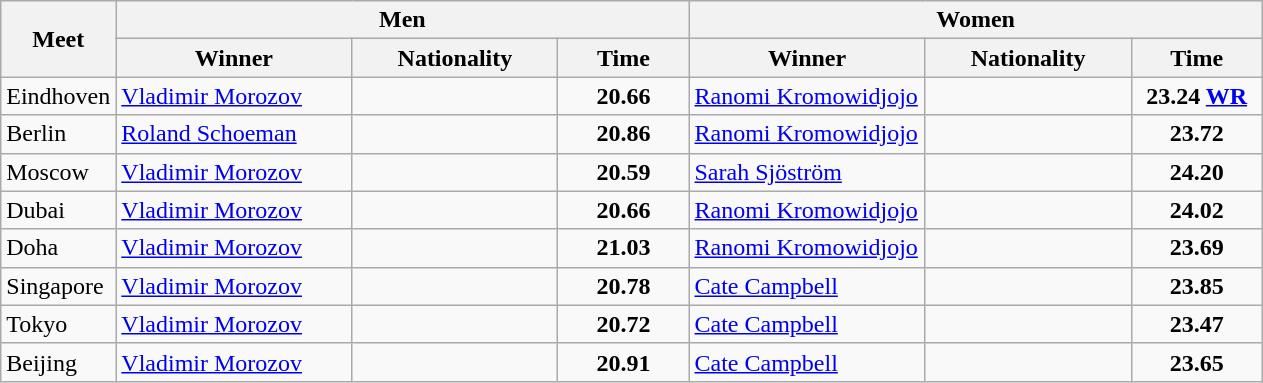<table class="wikitable">
<tr>
<th rowspan="2">Meet</th>
<th colspan="3">Men</th>
<th colspan="3">Women</th>
</tr>
<tr>
<th width=150>Winner</th>
<th width=130>Nationality</th>
<th width=80>Time</th>
<th width=150>Winner</th>
<th width=130>Nationality</th>
<th width=80>Time</th>
</tr>
<tr>
<td>Eindhoven</td>
<td><a href='#'>Vladimir Morozov</a></td>
<td></td>
<td align=center><strong>20.66</strong></td>
<td><a href='#'>Ranomi Kromowidjojo</a></td>
<td></td>
<td align=center><strong>23.24 <a href='#'>WR</a></strong></td>
</tr>
<tr>
<td>Berlin</td>
<td><a href='#'>Roland Schoeman</a></td>
<td></td>
<td align=center><strong>20.86</strong></td>
<td><a href='#'>Ranomi Kromowidjojo</a></td>
<td></td>
<td align=center><strong>23.72</strong></td>
</tr>
<tr>
<td>Moscow</td>
<td><a href='#'>Vladimir Morozov</a></td>
<td></td>
<td align=center><strong>20.59</strong></td>
<td><a href='#'>Sarah Sjöström</a></td>
<td></td>
<td align=center><strong>24.20</strong></td>
</tr>
<tr>
<td>Dubai</td>
<td><a href='#'>Vladimir Morozov</a></td>
<td></td>
<td align=center><strong>20.66</strong></td>
<td><a href='#'>Ranomi Kromowidjojo</a></td>
<td></td>
<td align=center><strong>24.02</strong></td>
</tr>
<tr>
<td>Doha</td>
<td><a href='#'>Vladimir Morozov</a></td>
<td></td>
<td align=center><strong>21.03</strong></td>
<td><a href='#'>Ranomi Kromowidjojo</a></td>
<td></td>
<td align=center><strong>23.69</strong></td>
</tr>
<tr>
<td>Singapore</td>
<td><a href='#'>Vladimir Morozov</a></td>
<td></td>
<td align=center><strong>20.78</strong></td>
<td><a href='#'>Cate Campbell</a></td>
<td></td>
<td align=center><strong>23.85</strong></td>
</tr>
<tr>
<td>Tokyo</td>
<td><a href='#'>Vladimir Morozov</a></td>
<td></td>
<td align=center><strong>20.72</strong></td>
<td><a href='#'>Cate Campbell</a></td>
<td></td>
<td align=center><strong>23.47</strong></td>
</tr>
<tr>
<td>Beijing</td>
<td><a href='#'>Vladimir Morozov</a></td>
<td></td>
<td align=center><strong>20.91</strong></td>
<td><a href='#'>Cate Campbell</a></td>
<td></td>
<td align=center><strong>23.65</strong></td>
</tr>
</table>
